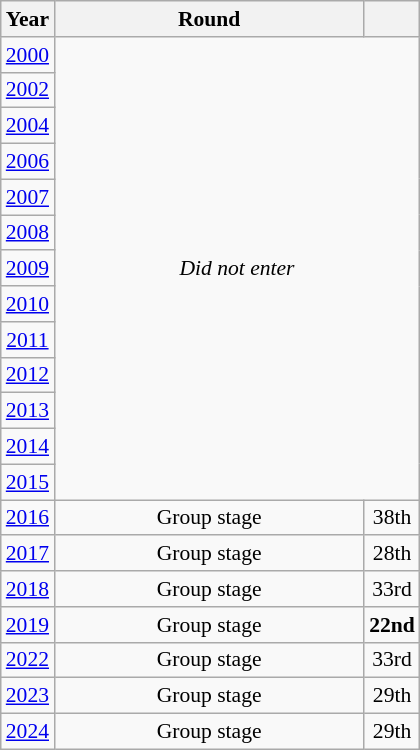<table class="wikitable" style="text-align: center; font-size:90%">
<tr>
<th>Year</th>
<th style="width:200px">Round</th>
<th></th>
</tr>
<tr>
<td><a href='#'>2000</a></td>
<td colspan="2" rowspan="13"><em>Did not enter</em></td>
</tr>
<tr>
<td><a href='#'>2002</a></td>
</tr>
<tr>
<td><a href='#'>2004</a></td>
</tr>
<tr>
<td><a href='#'>2006</a></td>
</tr>
<tr>
<td><a href='#'>2007</a></td>
</tr>
<tr>
<td><a href='#'>2008</a></td>
</tr>
<tr>
<td><a href='#'>2009</a></td>
</tr>
<tr>
<td><a href='#'>2010</a></td>
</tr>
<tr>
<td><a href='#'>2011</a></td>
</tr>
<tr>
<td><a href='#'>2012</a></td>
</tr>
<tr>
<td><a href='#'>2013</a></td>
</tr>
<tr>
<td><a href='#'>2014</a></td>
</tr>
<tr>
<td><a href='#'>2015</a></td>
</tr>
<tr>
<td><a href='#'>2016</a></td>
<td>Group stage</td>
<td>38th</td>
</tr>
<tr>
<td><a href='#'>2017</a></td>
<td>Group stage</td>
<td>28th</td>
</tr>
<tr>
<td><a href='#'>2018</a></td>
<td>Group stage</td>
<td>33rd</td>
</tr>
<tr>
<td><a href='#'>2019</a></td>
<td>Group stage</td>
<td><strong>22nd</strong></td>
</tr>
<tr>
<td><a href='#'>2022</a></td>
<td>Group stage</td>
<td>33rd</td>
</tr>
<tr>
<td><a href='#'>2023</a></td>
<td>Group stage</td>
<td>29th</td>
</tr>
<tr>
<td><a href='#'>2024</a></td>
<td>Group stage</td>
<td>29th</td>
</tr>
</table>
